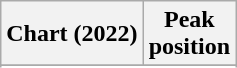<table class="wikitable sortable plainrowheaders" style="text-align:center">
<tr>
<th scope="col">Chart (2022)</th>
<th scope="col">Peak<br>position</th>
</tr>
<tr>
</tr>
<tr>
</tr>
</table>
